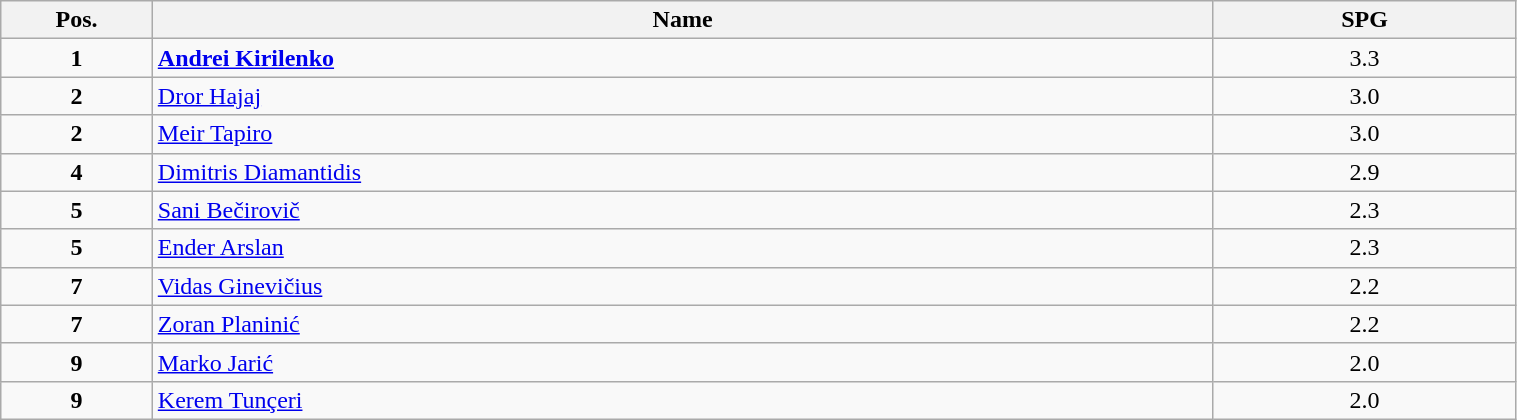<table class=wikitable width="80%">
<tr>
<th width="10%">Pos.</th>
<th width="70%">Name</th>
<th width="20%">SPG</th>
</tr>
<tr>
<td align=center><strong>1</strong></td>
<td> <strong><a href='#'>Andrei Kirilenko</a></strong></td>
<td align=center>3.3</td>
</tr>
<tr>
<td align=center><strong>2</strong></td>
<td> <a href='#'>Dror Hajaj</a></td>
<td align=center>3.0</td>
</tr>
<tr>
<td align=center><strong>2</strong></td>
<td> <a href='#'>Meir Tapiro</a></td>
<td align=center>3.0</td>
</tr>
<tr>
<td align=center><strong>4</strong></td>
<td> <a href='#'>Dimitris Diamantidis</a></td>
<td align=center>2.9</td>
</tr>
<tr>
<td align=center><strong>5</strong></td>
<td> <a href='#'>Sani Bečirovič</a></td>
<td align=center>2.3</td>
</tr>
<tr>
<td align=center><strong>5</strong></td>
<td> <a href='#'>Ender Arslan</a></td>
<td align=center>2.3</td>
</tr>
<tr>
<td align=center><strong>7</strong></td>
<td> <a href='#'>Vidas Ginevičius</a></td>
<td align=center>2.2</td>
</tr>
<tr>
<td align=center><strong>7</strong></td>
<td> <a href='#'>Zoran Planinić</a></td>
<td align=center>2.2</td>
</tr>
<tr>
<td align=center><strong>9</strong></td>
<td> <a href='#'>Marko Jarić</a></td>
<td align=center>2.0</td>
</tr>
<tr>
<td align=center><strong>9</strong></td>
<td> <a href='#'>Kerem Tunçeri</a></td>
<td align=center>2.0</td>
</tr>
</table>
